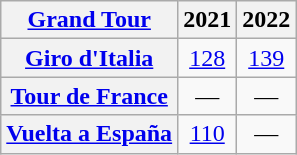<table class="wikitable plainrowheaders">
<tr>
<th scope="col"><a href='#'>Grand Tour</a></th>
<th scope="col">2021</th>
<th scope="col">2022</th>
</tr>
<tr style="text-align:center;">
<th scope="row"> <a href='#'>Giro d'Italia</a></th>
<td><a href='#'>128</a></td>
<td><a href='#'>139</a></td>
</tr>
<tr style="text-align:center;">
<th scope="row"> <a href='#'>Tour de France</a></th>
<td>—</td>
<td>—</td>
</tr>
<tr style="text-align:center;">
<th scope="row"> <a href='#'>Vuelta a España</a></th>
<td><a href='#'>110</a></td>
<td>—</td>
</tr>
</table>
